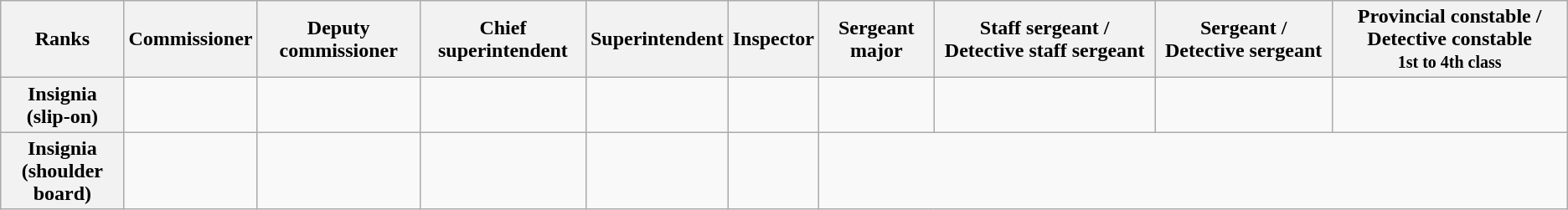<table class="wikitable">
<tr>
<th>Ranks</th>
<th>Commissioner</th>
<th>Deputy commissioner</th>
<th>Chief superintendent</th>
<th>Superintendent</th>
<th>Inspector</th>
<th>Sergeant major</th>
<th>Staff sergeant / Detective staff sergeant</th>
<th>Sergeant / Detective sergeant</th>
<th>Provincial constable / Detective constable<br><small>1st to 4th class</small></th>
</tr>
<tr>
<th>Insignia<br>(slip-on)</th>
<td></td>
<td></td>
<td></td>
<td></td>
<td></td>
<td></td>
<td></td>
<td></td>
<td></td>
</tr>
<tr>
<th>Insignia<br>(shoulder board)</th>
<td></td>
<td></td>
<td></td>
<td></td>
<td></td>
<td colspan=4></td>
</tr>
</table>
